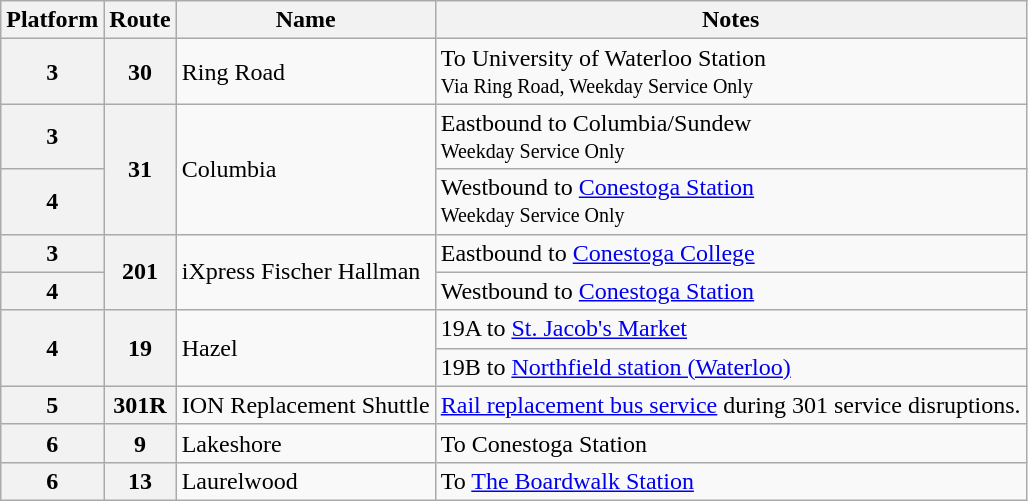<table class="wikitable">
<tr>
<th>Platform</th>
<th>Route</th>
<th>Name</th>
<th>Notes</th>
</tr>
<tr>
<th>3</th>
<th>30</th>
<td>Ring Road</td>
<td>To University of Waterloo Station<br><small>Via Ring Road, Weekday Service Only</small></td>
</tr>
<tr>
<th>3</th>
<th rowspan="2">31</th>
<td rowspan="2">Columbia</td>
<td>Eastbound to Columbia/Sundew<br><small>Weekday Service Only</small></td>
</tr>
<tr>
<th>4</th>
<td>Westbound to <a href='#'>Conestoga Station</a><br><small>Weekday Service Only</small></td>
</tr>
<tr>
<th>3</th>
<th rowspan="2">201</th>
<td rowspan="2">iXpress Fischer Hallman</td>
<td>Eastbound to <a href='#'>Conestoga College</a></td>
</tr>
<tr>
<th>4</th>
<td>Westbound to <a href='#'>Conestoga Station</a></td>
</tr>
<tr>
<th rowspan="2">4</th>
<th rowspan="2">19</th>
<td rowspan="2">Hazel</td>
<td>19A to <a href='#'>St. Jacob's Market</a></td>
</tr>
<tr>
<td>19B to <a href='#'>Northfield station (Waterloo)</a></td>
</tr>
<tr>
<th>5</th>
<th>301R</th>
<td>ION Replacement Shuttle</td>
<td><a href='#'>Rail replacement bus service</a> during 301 service disruptions.</td>
</tr>
<tr>
<th>6</th>
<th>9</th>
<td>Lakeshore</td>
<td>To Conestoga Station</td>
</tr>
<tr>
<th>6</th>
<th>13</th>
<td>Laurelwood</td>
<td>To <a href='#'>The Boardwalk Station</a></td>
</tr>
</table>
